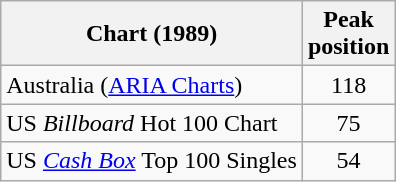<table class="wikitable sortable">
<tr>
<th>Chart (1989)</th>
<th>Peak<br>position</th>
</tr>
<tr>
<td align="left">Australia (<a href='#'>ARIA Charts</a>)</td>
<td style="text-align:center;">118</td>
</tr>
<tr>
<td align="left">US <em>Billboard</em> Hot 100 Chart</td>
<td style="text-align:center;">75</td>
</tr>
<tr>
<td align="left">US <em><a href='#'>Cash Box</a></em> Top 100 Singles</td>
<td style="text-align:center;">54</td>
</tr>
</table>
